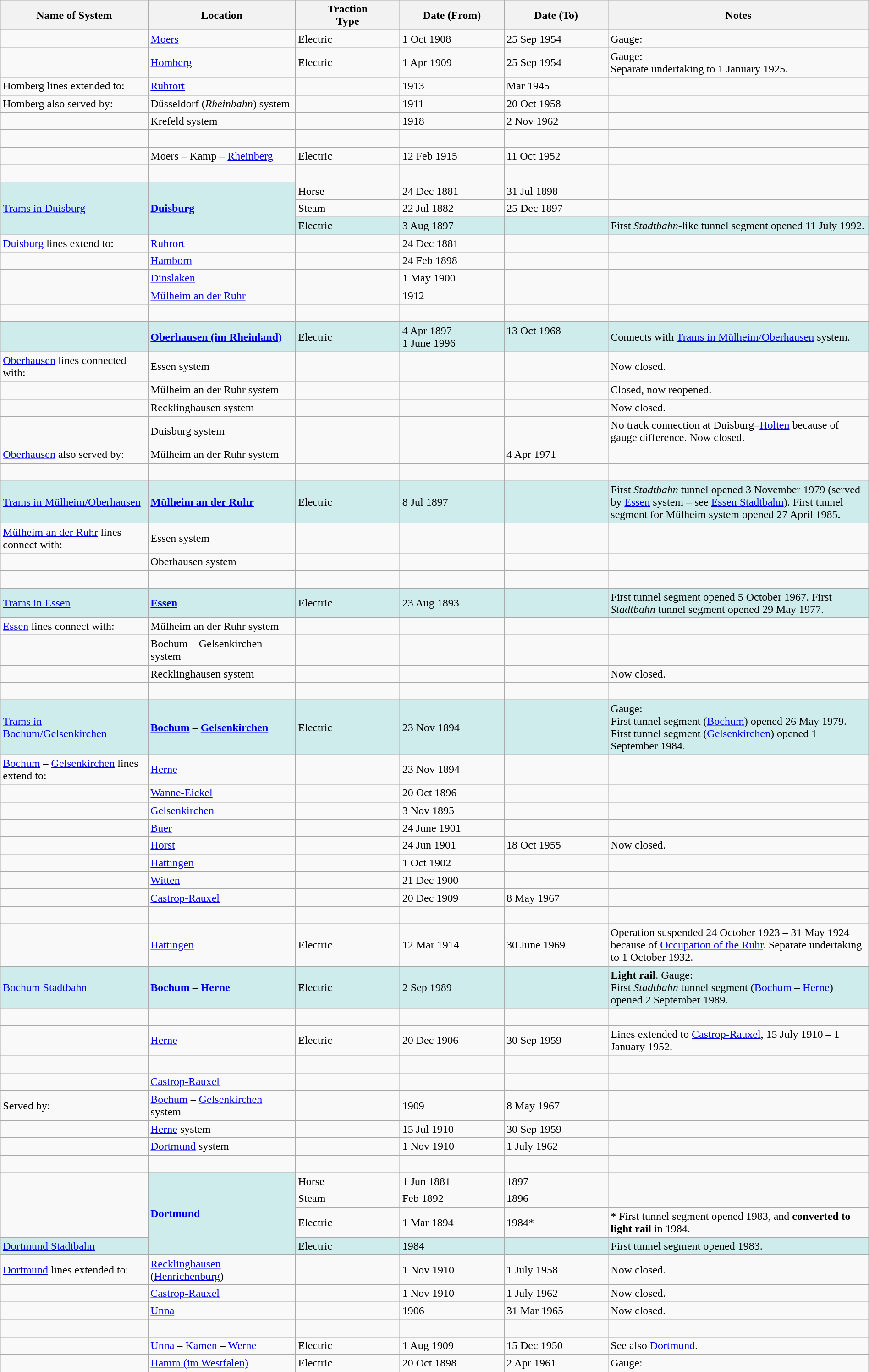<table class="wikitable" width=100%>
<tr>
<th width=17%>Name of System</th>
<th width=17%>Location</th>
<th width=12%>Traction<br>Type</th>
<th width=12%>Date (From)</th>
<th width=12%>Date (To)</th>
<th width=30%>Notes</th>
</tr>
<tr>
<td> </td>
<td><a href='#'>Moers</a></td>
<td>Electric</td>
<td>1 Oct 1908</td>
<td>25 Sep 1954</td>
<td>Gauge: </td>
</tr>
<tr>
<td> </td>
<td><a href='#'>Homberg</a></td>
<td>Electric</td>
<td>1 Apr 1909</td>
<td>25 Sep 1954</td>
<td>Gauge: <br>Separate undertaking to 1 January 1925.</td>
</tr>
<tr>
<td>Homberg lines extended to:</td>
<td><a href='#'>Ruhrort</a></td>
<td> </td>
<td>1913</td>
<td>Mar 1945</td>
<td> </td>
</tr>
<tr>
<td>Homberg also served by:</td>
<td>Düsseldorf (<em>Rheinbahn</em>) system</td>
<td> </td>
<td>1911</td>
<td>20 Oct 1958</td>
<td> </td>
</tr>
<tr>
<td> </td>
<td>Krefeld system</td>
<td> </td>
<td>1918</td>
<td>2 Nov 1962</td>
<td> </td>
</tr>
<tr>
<td> </td>
<td> </td>
<td> </td>
<td> </td>
<td> </td>
<td> </td>
</tr>
<tr>
<td> </td>
<td>Moers – Kamp – <a href='#'>Rheinberg</a></td>
<td>Electric</td>
<td>12 Feb 1915</td>
<td>11 Oct 1952</td>
<td> </td>
</tr>
<tr>
<td> </td>
<td> </td>
<td> </td>
<td> </td>
<td> </td>
<td> </td>
</tr>
<tr>
<td style="background:#CFECEC" rowspan="3"><a href='#'>Trams in Duisburg</a></td>
<td style="background:#CFECEC" rowspan="3"><strong><a href='#'>Duisburg</a></strong></td>
<td>Horse</td>
<td>24 Dec 1881</td>
<td>31 Jul 1898</td>
<td> </td>
</tr>
<tr>
<td>Steam</td>
<td>22 Jul 1882</td>
<td>25 Dec 1897</td>
<td> </td>
</tr>
<tr style="background:#CFECEC">
<td>Electric</td>
<td>3 Aug 1897</td>
<td> </td>
<td>First <em>Stadtbahn</em>-like tunnel segment opened 11 July 1992.</td>
</tr>
<tr>
<td><a href='#'>Duisburg</a> lines extend to:</td>
<td><a href='#'>Ruhrort</a></td>
<td> </td>
<td>24 Dec 1881</td>
<td> </td>
<td> </td>
</tr>
<tr>
<td> </td>
<td><a href='#'>Hamborn</a></td>
<td> </td>
<td>24 Feb 1898</td>
<td> </td>
<td> </td>
</tr>
<tr>
<td> </td>
<td><a href='#'>Dinslaken</a></td>
<td> </td>
<td>1 May 1900</td>
<td> </td>
<td> </td>
</tr>
<tr>
<td> </td>
<td><a href='#'>Mülheim an der Ruhr</a></td>
<td> </td>
<td>1912</td>
<td> </td>
<td> </td>
</tr>
<tr>
<td> </td>
<td> </td>
<td> </td>
<td> </td>
<td> </td>
<td> </td>
</tr>
<tr style="background:#CFECEC">
<td> </td>
<td><strong><a href='#'>Oberhausen (im Rheinland)</a></strong></td>
<td>Electric</td>
<td>4 Apr 1897 <br>1 June 1996</td>
<td>13 Oct 1968<br> </td>
<td>Connects with <a href='#'>Trams in Mülheim/Oberhausen</a> system.</td>
</tr>
<tr>
<td><a href='#'>Oberhausen</a> lines connected with:</td>
<td>Essen system</td>
<td> </td>
<td> </td>
<td> </td>
<td>Now closed.</td>
</tr>
<tr>
<td> </td>
<td>Mülheim an der Ruhr system</td>
<td> </td>
<td> </td>
<td> </td>
<td>Closed, now reopened.</td>
</tr>
<tr>
<td> </td>
<td>Recklinghausen system</td>
<td> </td>
<td> </td>
<td> </td>
<td>Now closed.</td>
</tr>
<tr>
<td> </td>
<td>Duisburg system</td>
<td> </td>
<td> </td>
<td> </td>
<td>No track connection at Duisburg–<a href='#'>Holten</a> because of gauge difference. Now closed.</td>
</tr>
<tr>
<td><a href='#'>Oberhausen</a> also served by:</td>
<td>Mülheim an der Ruhr system</td>
<td> </td>
<td> </td>
<td>4 Apr 1971</td>
<td> </td>
</tr>
<tr>
<td> </td>
<td> </td>
<td> </td>
<td> </td>
<td> </td>
<td> </td>
</tr>
<tr style="background:#CFECEC">
<td><a href='#'>Trams in Mülheim/Oberhausen</a></td>
<td><strong><a href='#'>Mülheim an der Ruhr</a></strong></td>
<td>Electric</td>
<td>8 Jul 1897</td>
<td> </td>
<td>First <em>Stadtbahn</em> tunnel opened 3 November 1979 (served by <a href='#'>Essen</a> system – see <a href='#'>Essen Stadtbahn</a>). First tunnel segment for Mülheim system opened 27 April 1985.</td>
</tr>
<tr>
<td><a href='#'>Mülheim an der Ruhr</a> lines connect with:</td>
<td>Essen system</td>
<td> </td>
<td> </td>
<td> </td>
<td> </td>
</tr>
<tr>
<td> </td>
<td>Oberhausen system</td>
<td> </td>
<td> </td>
<td> </td>
<td> </td>
</tr>
<tr>
<td> </td>
<td> </td>
<td> </td>
<td> </td>
<td> </td>
<td> </td>
</tr>
<tr style="background:#CFECEC">
<td><a href='#'>Trams in Essen</a></td>
<td><strong><a href='#'>Essen</a></strong></td>
<td>Electric</td>
<td>23 Aug 1893</td>
<td> </td>
<td>First tunnel segment opened 5 October 1967. First <em>Stadtbahn</em> tunnel segment opened 29 May 1977.</td>
</tr>
<tr>
<td><a href='#'>Essen</a> lines connect with:</td>
<td>Mülheim an der Ruhr system</td>
<td> </td>
<td> </td>
<td> </td>
<td> </td>
</tr>
<tr>
<td> </td>
<td>Bochum – Gelsenkirchen system</td>
<td> </td>
<td> </td>
<td> </td>
<td> </td>
</tr>
<tr>
<td> </td>
<td>Recklinghausen system</td>
<td> </td>
<td> </td>
<td> </td>
<td>Now closed.</td>
</tr>
<tr>
<td> </td>
<td> </td>
<td> </td>
<td> </td>
<td> </td>
<td> </td>
</tr>
<tr style="background:#CFECEC">
<td><a href='#'>Trams in Bochum/Gelsenkirchen</a></td>
<td><strong><a href='#'>Bochum</a> – <a href='#'>Gelsenkirchen</a></strong></td>
<td>Electric</td>
<td>23 Nov 1894</td>
<td> </td>
<td>Gauge: <br>First tunnel segment (<a href='#'>Bochum</a>) opened 26 May 1979. First tunnel segment (<a href='#'>Gelsenkirchen</a>) opened 1 September 1984.</td>
</tr>
<tr>
<td><a href='#'>Bochum</a> – <a href='#'>Gelsenkirchen</a> lines extend to:</td>
<td><a href='#'>Herne</a></td>
<td> </td>
<td>23 Nov 1894</td>
<td> </td>
<td> </td>
</tr>
<tr>
<td> </td>
<td><a href='#'>Wanne-Eickel</a></td>
<td> </td>
<td>20 Oct 1896</td>
<td> </td>
<td> </td>
</tr>
<tr>
<td> </td>
<td><a href='#'>Gelsenkirchen</a></td>
<td> </td>
<td>3 Nov 1895</td>
<td> </td>
<td> </td>
</tr>
<tr>
<td> </td>
<td><a href='#'>Buer</a></td>
<td> </td>
<td>24 June 1901</td>
<td> </td>
<td> </td>
</tr>
<tr>
<td> </td>
<td><a href='#'>Horst</a></td>
<td> </td>
<td>24 Jun 1901</td>
<td>18 Oct 1955</td>
<td>Now closed.</td>
</tr>
<tr>
<td> </td>
<td><a href='#'>Hattingen</a></td>
<td> </td>
<td>1 Oct 1902</td>
<td> </td>
<td> </td>
</tr>
<tr>
<td> </td>
<td><a href='#'>Witten</a></td>
<td> </td>
<td>21 Dec 1900</td>
<td> </td>
<td> </td>
</tr>
<tr>
<td> </td>
<td><a href='#'>Castrop-Rauxel</a></td>
<td> </td>
<td>20 Dec 1909</td>
<td>8 May 1967</td>
<td> </td>
</tr>
<tr>
<td> </td>
<td> </td>
<td> </td>
<td> </td>
<td> </td>
<td> </td>
</tr>
<tr>
<td> </td>
<td><a href='#'>Hattingen</a></td>
<td>Electric</td>
<td>12 Mar 1914</td>
<td>30 June 1969</td>
<td>Operation suspended 24 October 1923 – 31 May 1924 because of <a href='#'>Occupation of the Ruhr</a>. Separate undertaking to 1 October 1932.</td>
</tr>
<tr style="background:#CFECEC">
<td><a href='#'>Bochum Stadtbahn</a></td>
<td><strong><a href='#'>Bochum</a> – <a href='#'>Herne</a></strong></td>
<td>Electric</td>
<td>2 Sep 1989</td>
<td> </td>
<td><strong>Light rail</strong>. Gauge: <br>First <em>Stadtbahn</em> tunnel segment (<a href='#'>Bochum</a> – <a href='#'>Herne</a>) opened 2 September 1989.</td>
</tr>
<tr>
<td> </td>
<td> </td>
<td> </td>
<td> </td>
<td> </td>
<td> </td>
</tr>
<tr>
<td> </td>
<td><a href='#'>Herne</a></td>
<td>Electric</td>
<td>20 Dec 1906</td>
<td>30 Sep 1959</td>
<td>Lines extended to <a href='#'>Castrop-Rauxel</a>, 15 July 1910 – 1 January 1952.</td>
</tr>
<tr>
<td> </td>
<td> </td>
<td> </td>
<td> </td>
<td> </td>
<td> </td>
</tr>
<tr>
<td> </td>
<td><a href='#'>Castrop-Rauxel</a></td>
<td> </td>
<td> </td>
<td> </td>
<td> </td>
</tr>
<tr>
<td>Served by:</td>
<td><a href='#'>Bochum</a> – <a href='#'>Gelsenkirchen</a> system</td>
<td> </td>
<td>1909</td>
<td>8 May 1967</td>
<td> </td>
</tr>
<tr>
<td> </td>
<td><a href='#'>Herne</a> system</td>
<td> </td>
<td>15 Jul 1910</td>
<td>30 Sep 1959</td>
<td> </td>
</tr>
<tr>
<td> </td>
<td><a href='#'>Dortmund</a> system</td>
<td> </td>
<td>1 Nov 1910</td>
<td>1 July 1962</td>
<td> </td>
</tr>
<tr>
<td> </td>
<td> </td>
<td> </td>
<td> </td>
<td> </td>
<td> </td>
</tr>
<tr>
<td rowspan="3"> </td>
<td style="background:#CFECEC" rowspan="4"><strong><a href='#'>Dortmund</a></strong></td>
<td>Horse</td>
<td>1 Jun 1881</td>
<td>1897</td>
<td> </td>
</tr>
<tr>
<td>Steam</td>
<td>Feb 1892</td>
<td>1896</td>
<td> </td>
</tr>
<tr>
<td>Electric</td>
<td>1 Mar 1894</td>
<td>1984*</td>
<td>* First tunnel segment opened 1983, and <strong>converted to light rail</strong> in 1984.</td>
</tr>
<tr style="background:#CFECEC">
<td><a href='#'>Dortmund Stadtbahn</a></td>
<td>Electric</td>
<td>1984</td>
<td> </td>
<td>First tunnel segment opened 1983.</td>
</tr>
<tr>
<td><a href='#'>Dortmund</a> lines extended to:</td>
<td><a href='#'>Recklinghausen</a> (<a href='#'>Henrichenburg</a>)</td>
<td> </td>
<td>1 Nov 1910</td>
<td>1 July 1958</td>
<td>Now closed.</td>
</tr>
<tr>
<td> </td>
<td><a href='#'>Castrop-Rauxel</a></td>
<td> </td>
<td>1 Nov 1910</td>
<td>1 July 1962</td>
<td>Now closed.</td>
</tr>
<tr>
<td> </td>
<td><a href='#'>Unna</a></td>
<td> </td>
<td>1906</td>
<td>31 Mar 1965</td>
<td>Now closed.</td>
</tr>
<tr>
<td> </td>
<td> </td>
<td> </td>
<td> </td>
<td> </td>
<td> </td>
</tr>
<tr>
<td> </td>
<td><a href='#'>Unna</a> – <a href='#'>Kamen</a> – <a href='#'>Werne</a></td>
<td>Electric</td>
<td>1 Aug 1909</td>
<td>15 Dec 1950</td>
<td>See also <a href='#'>Dortmund</a>.</td>
</tr>
<tr>
<td> </td>
<td><a href='#'>Hamm (im Westfalen)</a></td>
<td>Electric</td>
<td>20 Oct 1898</td>
<td>2 Apr 1961</td>
<td>Gauge: </td>
</tr>
</table>
